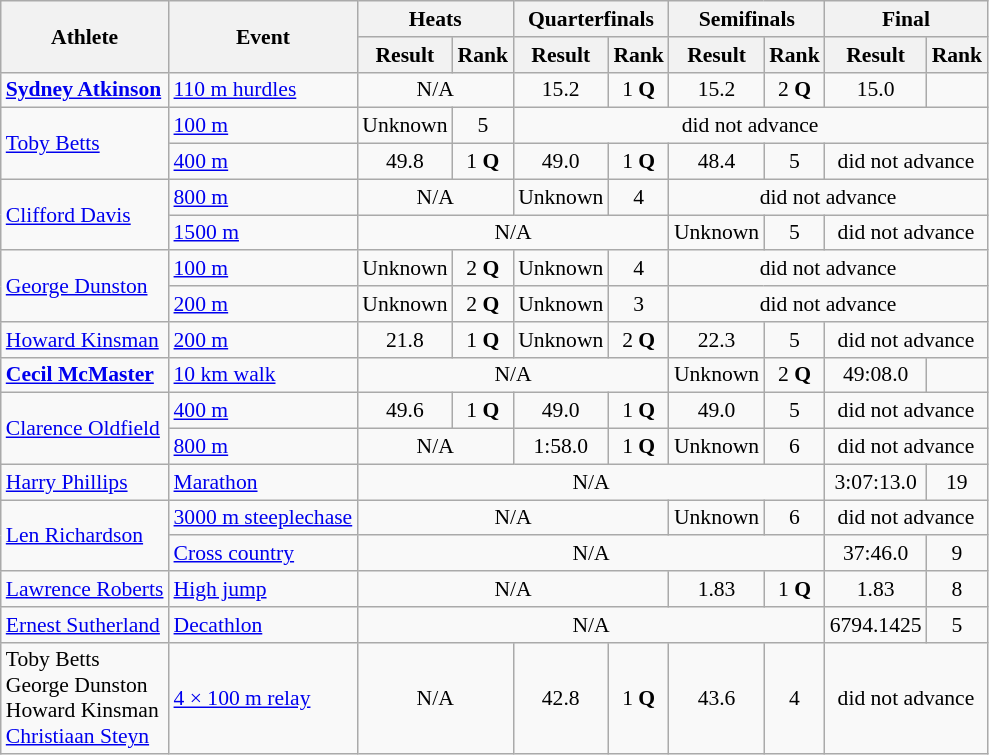<table class=wikitable style="font-size:90%">
<tr>
<th rowspan=2>Athlete</th>
<th rowspan=2>Event</th>
<th colspan=2>Heats</th>
<th colspan=2>Quarterfinals</th>
<th colspan=2>Semifinals</th>
<th colspan=2>Final</th>
</tr>
<tr>
<th>Result</th>
<th>Rank</th>
<th>Result</th>
<th>Rank</th>
<th>Result</th>
<th>Rank</th>
<th>Result</th>
<th>Rank</th>
</tr>
<tr>
<td><strong><a href='#'>Sydney Atkinson</a></strong></td>
<td><a href='#'>110 m hurdles</a></td>
<td align=center colspan=2>N/A</td>
<td align=center>15.2</td>
<td align=center>1 <strong>Q</strong></td>
<td align=center>15.2</td>
<td align=center>2 <strong>Q</strong></td>
<td align=center>15.0</td>
<td align=center></td>
</tr>
<tr>
<td rowspan=2><a href='#'>Toby Betts</a></td>
<td><a href='#'>100 m</a></td>
<td align=center>Unknown</td>
<td align=center>5</td>
<td align=center colspan=6>did not advance</td>
</tr>
<tr>
<td><a href='#'>400 m</a></td>
<td align=center>49.8</td>
<td align=center>1 <strong>Q</strong></td>
<td align=center>49.0</td>
<td align=center>1 <strong>Q</strong></td>
<td align=center>48.4</td>
<td align=center>5</td>
<td align=center colspan=2>did not advance</td>
</tr>
<tr>
<td rowspan=2><a href='#'>Clifford Davis</a></td>
<td><a href='#'>800 m</a></td>
<td align=center colspan=2>N/A</td>
<td align=center>Unknown</td>
<td align=center>4</td>
<td align=center colspan=4>did not advance</td>
</tr>
<tr>
<td><a href='#'>1500 m</a></td>
<td align=center colspan=4>N/A</td>
<td align=center>Unknown</td>
<td align=center>5</td>
<td align=center colspan=2>did not advance</td>
</tr>
<tr>
<td rowspan=2><a href='#'>George Dunston</a></td>
<td><a href='#'>100 m</a></td>
<td align=center>Unknown</td>
<td align=center>2 <strong>Q</strong></td>
<td align=center>Unknown</td>
<td align=center>4</td>
<td align=center colspan=4>did not advance</td>
</tr>
<tr>
<td><a href='#'>200 m</a></td>
<td align=center>Unknown</td>
<td align=center>2 <strong>Q</strong></td>
<td align=center>Unknown</td>
<td align=center>3</td>
<td align=center colspan=4>did not advance</td>
</tr>
<tr>
<td><a href='#'>Howard Kinsman</a></td>
<td><a href='#'>200 m</a></td>
<td align=center>21.8</td>
<td align=center>1 <strong>Q</strong></td>
<td align=center>Unknown</td>
<td align=center>2 <strong>Q</strong></td>
<td align=center>22.3</td>
<td align=center>5</td>
<td align=center colspan=2>did not advance</td>
</tr>
<tr>
<td><strong><a href='#'>Cecil McMaster</a></strong></td>
<td><a href='#'>10 km walk</a></td>
<td align=center colspan=4>N/A</td>
<td align=center>Unknown</td>
<td align=center>2 <strong>Q</strong></td>
<td align=center>49:08.0</td>
<td align=center></td>
</tr>
<tr>
<td rowspan=2><a href='#'>Clarence Oldfield</a></td>
<td><a href='#'>400 m</a></td>
<td align=center>49.6</td>
<td align=center>1 <strong>Q</strong></td>
<td align=center>49.0</td>
<td align=center>1 <strong>Q</strong></td>
<td align=center>49.0</td>
<td align=center>5</td>
<td align=center colspan=2>did not advance</td>
</tr>
<tr>
<td><a href='#'>800 m</a></td>
<td align=center colspan=2>N/A</td>
<td align=center>1:58.0</td>
<td align=center>1 <strong>Q</strong></td>
<td align=center>Unknown</td>
<td align=center>6</td>
<td align=center colspan=2>did not advance</td>
</tr>
<tr>
<td><a href='#'>Harry Phillips</a></td>
<td><a href='#'>Marathon</a></td>
<td align=center colspan=6>N/A</td>
<td align=center>3:07:13.0</td>
<td align=center>19</td>
</tr>
<tr>
<td rowspan=2><a href='#'>Len Richardson</a></td>
<td><a href='#'>3000 m steeplechase</a></td>
<td align=center colspan=4>N/A</td>
<td align=center>Unknown</td>
<td align=center>6</td>
<td align=center colspan=2>did not advance</td>
</tr>
<tr>
<td><a href='#'>Cross country</a></td>
<td align=center colspan=6>N/A</td>
<td align=center>37:46.0</td>
<td align=center>9</td>
</tr>
<tr>
<td><a href='#'>Lawrence Roberts</a></td>
<td><a href='#'>High jump</a></td>
<td align=center colspan=4>N/A</td>
<td align=center>1.83</td>
<td align=center>1 <strong>Q</strong></td>
<td align=center>1.83</td>
<td align=center>8</td>
</tr>
<tr>
<td><a href='#'>Ernest Sutherland</a></td>
<td><a href='#'>Decathlon</a></td>
<td align=center colspan=6>N/A</td>
<td align=center>6794.1425</td>
<td align=center>5</td>
</tr>
<tr>
<td>Toby Betts <br> George Dunston <br> Howard Kinsman <br> <a href='#'>Christiaan Steyn</a></td>
<td><a href='#'>4 × 100 m relay</a></td>
<td align=center colspan=2>N/A</td>
<td align=center>42.8</td>
<td align=center>1 <strong>Q</strong></td>
<td align=center>43.6</td>
<td align=center>4</td>
<td align=center colspan=2>did not advance</td>
</tr>
</table>
